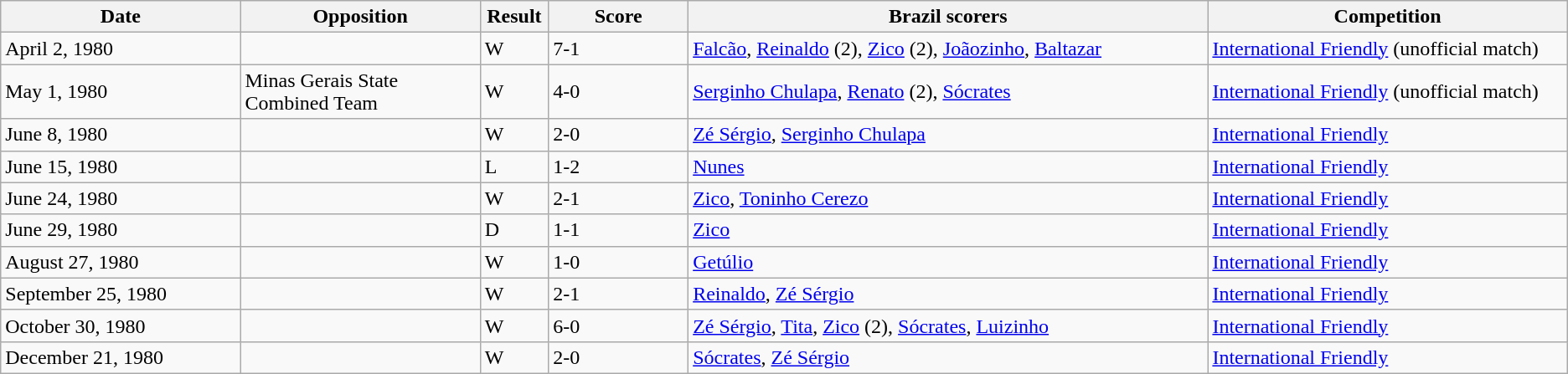<table class="wikitable" style="text-align: left;">
<tr>
<th width=12%>Date</th>
<th width=12%>Opposition</th>
<th width=1%>Result</th>
<th width=7%>Score</th>
<th width=26%>Brazil scorers</th>
<th width=18%>Competition</th>
</tr>
<tr>
<td>April 2, 1980</td>
<td></td>
<td>W</td>
<td>7-1</td>
<td><a href='#'>Falcão</a>, <a href='#'>Reinaldo</a> (2), <a href='#'>Zico</a> (2), <a href='#'>Joãozinho</a>, <a href='#'>Baltazar</a></td>
<td><a href='#'>International Friendly</a> (unofficial match)</td>
</tr>
<tr>
<td>May 1, 1980</td>
<td> Minas Gerais State Combined Team</td>
<td>W</td>
<td>4-0</td>
<td><a href='#'>Serginho Chulapa</a>, <a href='#'>Renato</a> (2), <a href='#'>Sócrates</a></td>
<td><a href='#'>International Friendly</a> (unofficial match)</td>
</tr>
<tr>
<td>June 8, 1980</td>
<td></td>
<td>W</td>
<td>2-0</td>
<td><a href='#'>Zé Sérgio</a>, <a href='#'>Serginho Chulapa</a></td>
<td><a href='#'>International Friendly</a></td>
</tr>
<tr>
<td>June 15, 1980</td>
<td></td>
<td>L</td>
<td>1-2</td>
<td><a href='#'>Nunes</a></td>
<td><a href='#'>International Friendly</a></td>
</tr>
<tr>
<td>June 24, 1980</td>
<td></td>
<td>W</td>
<td>2-1</td>
<td><a href='#'>Zico</a>, <a href='#'>Toninho Cerezo</a></td>
<td><a href='#'>International Friendly</a></td>
</tr>
<tr>
<td>June 29, 1980</td>
<td></td>
<td>D</td>
<td>1-1</td>
<td><a href='#'>Zico</a></td>
<td><a href='#'>International Friendly</a></td>
</tr>
<tr>
<td>August 27, 1980</td>
<td></td>
<td>W</td>
<td>1-0</td>
<td><a href='#'>Getúlio</a></td>
<td><a href='#'>International Friendly</a></td>
</tr>
<tr>
<td>September 25, 1980</td>
<td></td>
<td>W</td>
<td>2-1</td>
<td><a href='#'>Reinaldo</a>, <a href='#'>Zé Sérgio</a></td>
<td><a href='#'>International Friendly</a></td>
</tr>
<tr>
<td>October 30, 1980</td>
<td></td>
<td>W</td>
<td>6-0</td>
<td><a href='#'>Zé Sérgio</a>, <a href='#'>Tita</a>, <a href='#'>Zico</a> (2), <a href='#'>Sócrates</a>, <a href='#'>Luizinho</a></td>
<td><a href='#'>International Friendly</a></td>
</tr>
<tr>
<td>December 21, 1980</td>
<td></td>
<td>W</td>
<td>2-0</td>
<td><a href='#'>Sócrates</a>, <a href='#'>Zé Sérgio</a></td>
<td><a href='#'>International Friendly</a></td>
</tr>
</table>
